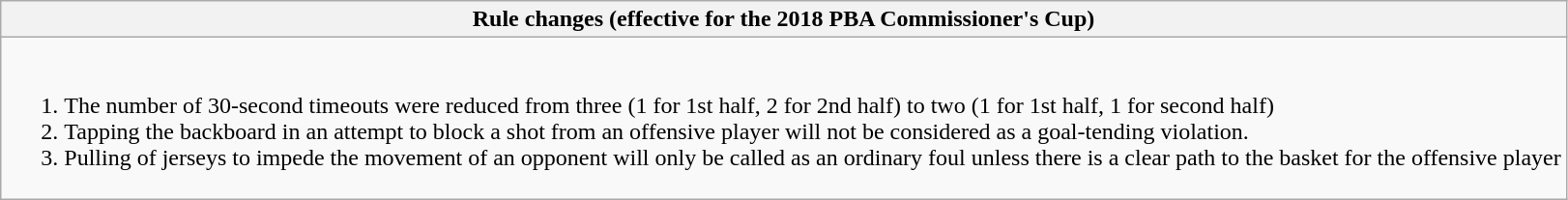<table class="wikitable collapsible">
<tr>
<th>Rule changes (effective for the 2018 PBA Commissioner's Cup)</th>
</tr>
<tr>
<td><br><ol><li>The number of 30-second timeouts were reduced from three (1 for 1st half, 2 for 2nd half) to two (1 for 1st half, 1 for second half)</li><li>Tapping the backboard in an attempt to block a shot from an offensive player will not be considered as a goal-tending violation.</li><li>Pulling of jerseys to impede the movement of an opponent will only be called as an ordinary foul unless there is a clear path to the basket for the offensive player</li></ol></td>
</tr>
</table>
